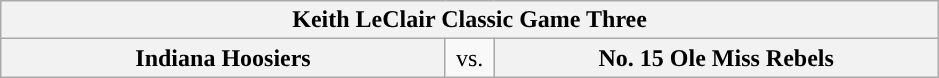<table class="wikitable">
<tr>
<th style="width: 604px;" colspan=3>Keith LeClair Classic Game Three</th>
</tr>
<tr>
<th style="width: 289px; ">Indiana Hoosiers</th>
<td style="width: 25px; text-align:center">vs.</td>
<th style="width: 289px; ">No. 15 Ole Miss Rebels</th>
</tr>
</table>
